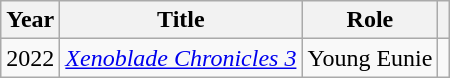<table class="wikitable">
<tr>
<th>Year</th>
<th>Title</th>
<th>Role</th>
<th></th>
</tr>
<tr>
<td>2022</td>
<td><em><a href='#'>Xenoblade Chronicles 3</a></em></td>
<td>Young Eunie</td>
<td></td>
</tr>
</table>
